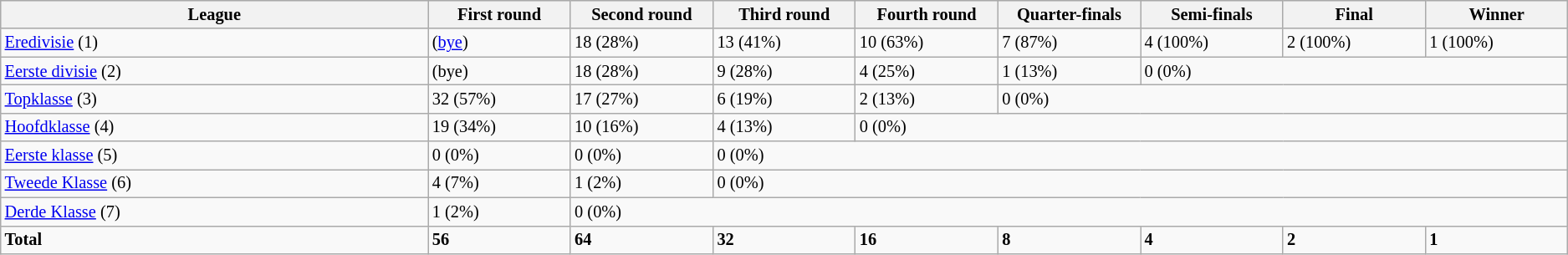<table class="wikitable" style="font-size:85%;">
<tr bgcolor="#E4E4E4">
<th style="border-bottom:1px solid #AAAAAA" ! width=15% align=left>League</th>
<th style="border-bottom:1px solid #AAAAAA" ! width=5% align=left>First round</th>
<th style="border-bottom:1px solid #AAAAAA" ! width=5% align=left>Second round</th>
<th style="border-bottom:1px solid #AAAAAA" ! width=5% align=left>Third round</th>
<th style="border-bottom:1px solid #AAAAAA" ! width=5% align=left>Fourth round</th>
<th style="border-bottom:1px solid #AAAAAA" ! width=5% align=left>Quarter-finals</th>
<th style="border-bottom:1px solid #AAAAAA" ! width=5% align=left>Semi-finals</th>
<th style="border-bottom:1px solid #AAAAAA" ! width=5% align=left>Final</th>
<th style="border-bottom:1px solid #AAAAAA" ! width=5% align=left>Winner</th>
</tr>
<tr>
<td><a href='#'>Eredivisie</a> (1)</td>
<td>(<a href='#'>bye</a>)</td>
<td>18 (28%)</td>
<td>13 (41%)</td>
<td>10 (63%)</td>
<td>7 (87%)</td>
<td>4 (100%)</td>
<td>2 (100%)</td>
<td>1 (100%)</td>
</tr>
<tr>
<td><a href='#'>Eerste divisie</a> (2)</td>
<td>(bye)</td>
<td>18 (28%)</td>
<td>9 (28%)</td>
<td>4 (25%)</td>
<td>1 (13%)</td>
<td colspan=3>0 (0%)</td>
</tr>
<tr>
<td><a href='#'>Topklasse</a> (3)</td>
<td>32 (57%)</td>
<td>17 (27%)</td>
<td>6 (19%)</td>
<td>2 (13%)</td>
<td colspan=4>0 (0%)</td>
</tr>
<tr>
<td><a href='#'>Hoofdklasse</a> (4)</td>
<td>19 (34%)</td>
<td>10 (16%)</td>
<td>4 (13%)</td>
<td colspan=5>0 (0%)</td>
</tr>
<tr>
<td><a href='#'>Eerste klasse</a> (5)</td>
<td>0 (0%)</td>
<td>0 (0%)</td>
<td colspan=6>0 (0%)</td>
</tr>
<tr>
<td><a href='#'>Tweede Klasse</a> (6)</td>
<td>4 (7%)</td>
<td>1 (2%)</td>
<td colspan=6>0 (0%)</td>
</tr>
<tr>
<td><a href='#'>Derde Klasse</a> (7)</td>
<td>1 (2%)</td>
<td colspan=7>0 (0%)</td>
</tr>
<tr>
<td><strong>Total</strong></td>
<td><strong>56</strong></td>
<td><strong>64</strong></td>
<td><strong>32</strong></td>
<td><strong>16</strong></td>
<td><strong>8</strong></td>
<td><strong>4</strong></td>
<td><strong>2</strong></td>
<td><strong>1</strong></td>
</tr>
</table>
